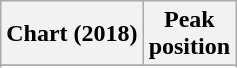<table class="wikitable plainrowheaders">
<tr>
<th>Chart (2018)</th>
<th>Peak<br>position</th>
</tr>
<tr>
</tr>
<tr>
</tr>
<tr>
</tr>
<tr>
</tr>
<tr>
</tr>
</table>
